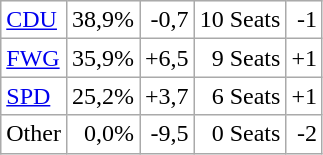<table class="wikitable">
<tr align="right" bgcolor="#ffffff">
<td align="left"><a href='#'>CDU</a></td>
<td>38,9%</td>
<td>-0,7</td>
<td>10 Seats</td>
<td>-1</td>
</tr>
<tr align="right" bgcolor="#ffffff">
<td align="left"><a href='#'>FWG</a></td>
<td>35,9%</td>
<td>+6,5</td>
<td>9 Seats</td>
<td>+1</td>
</tr>
<tr align="right" bgcolor="#ffffff">
<td align="left"><a href='#'>SPD</a></td>
<td>25,2%</td>
<td>+3,7</td>
<td>6 Seats</td>
<td>+1</td>
</tr>
<tr align="right" bgcolor="#ffffff">
<td align="left">Other</td>
<td>0,0%</td>
<td>-9,5</td>
<td>0 Seats</td>
<td>-2</td>
</tr>
</table>
